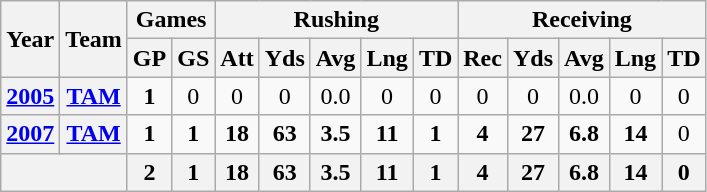<table class="wikitable" style="text-align:center;">
<tr>
<th rowspan="2">Year</th>
<th rowspan="2">Team</th>
<th colspan="2">Games</th>
<th colspan="5">Rushing</th>
<th colspan="5">Receiving</th>
</tr>
<tr>
<th>GP</th>
<th>GS</th>
<th>Att</th>
<th>Yds</th>
<th>Avg</th>
<th>Lng</th>
<th>TD</th>
<th>Rec</th>
<th>Yds</th>
<th>Avg</th>
<th>Lng</th>
<th>TD</th>
</tr>
<tr>
<th><a href='#'>2005</a></th>
<th><a href='#'>TAM</a></th>
<td><strong>1</strong></td>
<td>0</td>
<td>0</td>
<td>0</td>
<td>0.0</td>
<td>0</td>
<td>0</td>
<td>0</td>
<td>0</td>
<td>0.0</td>
<td>0</td>
<td>0</td>
</tr>
<tr>
<th><a href='#'>2007</a></th>
<th><a href='#'>TAM</a></th>
<td><strong>1</strong></td>
<td><strong>1</strong></td>
<td><strong>18</strong></td>
<td><strong>63</strong></td>
<td><strong>3.5</strong></td>
<td><strong>11</strong></td>
<td><strong>1</strong></td>
<td><strong>4</strong></td>
<td><strong>27</strong></td>
<td><strong>6.8</strong></td>
<td><strong>14</strong></td>
<td>0</td>
</tr>
<tr>
<th colspan="2"></th>
<th>2</th>
<th>1</th>
<th>18</th>
<th>63</th>
<th>3.5</th>
<th>11</th>
<th>1</th>
<th>4</th>
<th>27</th>
<th>6.8</th>
<th>14</th>
<th>0</th>
</tr>
</table>
